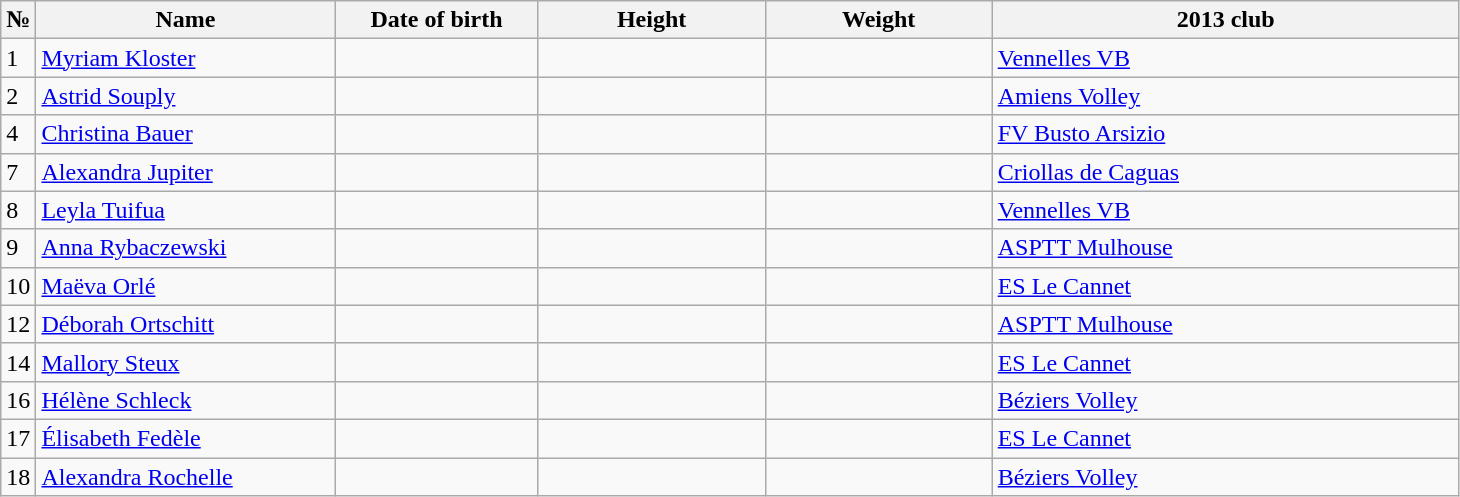<table class=wikitable sortable style=font-size:100%; text-align:center;>
<tr>
<th>№</th>
<th style=width:12em>Name</th>
<th style=width:8em>Date of birth</th>
<th style=width:9em>Height</th>
<th style=width:9em>Weight</th>
<th style=width:19em>2013 club</th>
</tr>
<tr>
<td>1</td>
<td><a href='#'>Myriam Kloster</a></td>
<td></td>
<td></td>
<td></td>
<td> <a href='#'>Vennelles VB</a></td>
</tr>
<tr>
<td>2</td>
<td><a href='#'>Astrid Souply</a></td>
<td></td>
<td></td>
<td></td>
<td> <a href='#'>Amiens Volley</a></td>
</tr>
<tr>
<td>4</td>
<td><a href='#'>Christina Bauer</a></td>
<td></td>
<td></td>
<td></td>
<td> <a href='#'>FV Busto Arsizio</a></td>
</tr>
<tr>
<td>7</td>
<td><a href='#'>Alexandra Jupiter</a></td>
<td></td>
<td></td>
<td></td>
<td> <a href='#'>Criollas de Caguas</a></td>
</tr>
<tr>
<td>8</td>
<td><a href='#'>Leyla Tuifua</a></td>
<td></td>
<td></td>
<td></td>
<td> <a href='#'>Vennelles VB</a></td>
</tr>
<tr>
<td>9</td>
<td><a href='#'>Anna Rybaczewski </a></td>
<td></td>
<td></td>
<td></td>
<td> <a href='#'>ASPTT Mulhouse</a></td>
</tr>
<tr>
<td>10</td>
<td><a href='#'>Maëva Orlé</a></td>
<td></td>
<td></td>
<td></td>
<td> <a href='#'>ES Le Cannet</a></td>
</tr>
<tr>
<td>12</td>
<td><a href='#'>Déborah Ortschitt</a></td>
<td></td>
<td></td>
<td></td>
<td> <a href='#'>ASPTT Mulhouse</a></td>
</tr>
<tr>
<td>14</td>
<td><a href='#'>Mallory Steux</a></td>
<td></td>
<td></td>
<td></td>
<td> <a href='#'>ES Le Cannet</a></td>
</tr>
<tr>
<td>16</td>
<td><a href='#'>Hélène Schleck</a></td>
<td></td>
<td></td>
<td></td>
<td> <a href='#'>Béziers Volley</a></td>
</tr>
<tr>
<td>17</td>
<td><a href='#'>Élisabeth Fedèle</a></td>
<td></td>
<td></td>
<td></td>
<td> <a href='#'>ES Le Cannet</a></td>
</tr>
<tr>
<td>18</td>
<td><a href='#'>Alexandra Rochelle</a></td>
<td></td>
<td></td>
<td></td>
<td> <a href='#'>Béziers Volley</a></td>
</tr>
</table>
